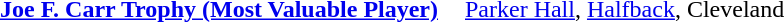<table cellpadding="3" cellspacing="1">
<tr>
<td><strong><a href='#'>Joe F. Carr Trophy (Most Valuable Player)</a></strong></td>
<td> </td>
<td><a href='#'>Parker Hall</a>, <a href='#'>Halfback</a>, Cleveland</td>
</tr>
</table>
